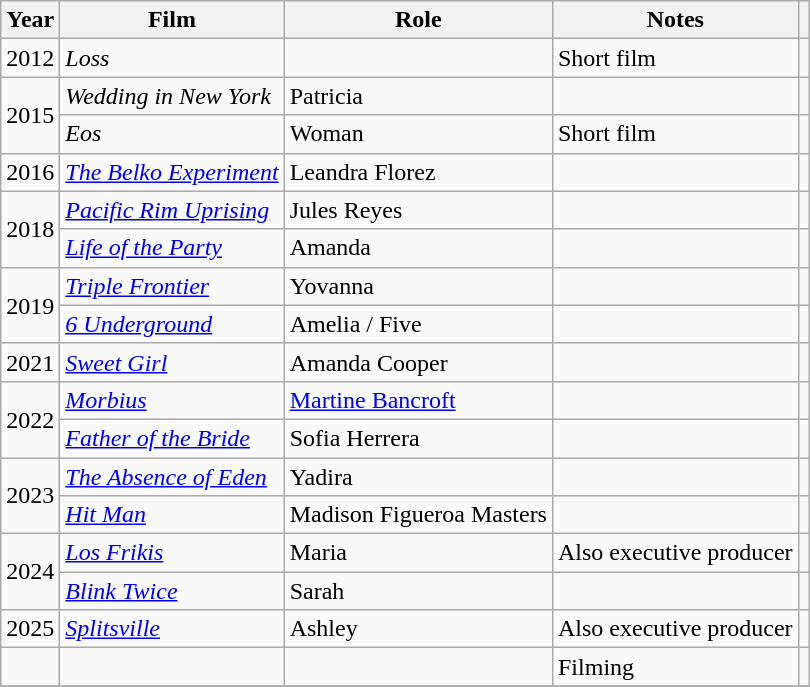<table class="wikitable sortable">
<tr>
<th>Year</th>
<th>Film</th>
<th>Role</th>
<th class="unsortable">Notes</th>
<th class="unsortable"></th>
</tr>
<tr>
<td>2012</td>
<td><em>Loss</em></td>
<td></td>
<td>Short film</td>
<td></td>
</tr>
<tr>
<td rowspan="2">2015</td>
<td><em>Wedding in New York</em></td>
<td>Patricia</td>
<td></td>
<td></td>
</tr>
<tr>
<td><em>Eos</em></td>
<td>Woman</td>
<td>Short film</td>
<td></td>
</tr>
<tr>
<td>2016</td>
<td><em><a href='#'>The Belko Experiment</a></em></td>
<td>Leandra Florez</td>
<td></td>
<td></td>
</tr>
<tr>
<td rowspan="2">2018</td>
<td><em><a href='#'>Pacific Rim Uprising</a></em></td>
<td>Jules Reyes</td>
<td></td>
<td></td>
</tr>
<tr>
<td><em><a href='#'>Life of the Party</a></em></td>
<td>Amanda</td>
<td></td>
<td></td>
</tr>
<tr>
<td rowspan="2">2019</td>
<td><em><a href='#'>Triple Frontier</a></em></td>
<td>Yovanna</td>
<td></td>
<td></td>
</tr>
<tr>
<td><em><a href='#'>6 Underground</a></em></td>
<td>Amelia / Five</td>
<td></td>
<td></td>
</tr>
<tr>
<td>2021</td>
<td><em><a href='#'>Sweet Girl</a></em></td>
<td>Amanda Cooper</td>
<td></td>
<td></td>
</tr>
<tr>
<td rowspan="2">2022</td>
<td><em><a href='#'>Morbius</a></em></td>
<td><a href='#'>Martine Bancroft</a></td>
<td></td>
<td style="text-align:center;"></td>
</tr>
<tr>
<td><em><a href='#'>Father of the Bride</a></em></td>
<td>Sofia Herrera</td>
<td></td>
<td style="text-align:center;"></td>
</tr>
<tr>
<td rowspan="2">2023</td>
<td><em><a href='#'>The Absence of Eden</a></em></td>
<td>Yadira</td>
<td></td>
<td style="text-align:center;"></td>
</tr>
<tr>
<td><em><a href='#'>Hit Man</a></em></td>
<td>Madison Figueroa Masters</td>
<td></td>
<td style="text-align:center;"></td>
</tr>
<tr>
<td rowspan="2">2024</td>
<td><em><a href='#'>Los Frikis</a></em></td>
<td>Maria</td>
<td>Also executive producer</td>
<td style="text-align:center;"></td>
</tr>
<tr>
<td><em><a href='#'>Blink Twice</a></em></td>
<td>Sarah</td>
<td></td>
<td style="text-align:center;"></td>
</tr>
<tr>
<td>2025</td>
<td><em><a href='#'>Splitsville</a></em></td>
<td>Ashley</td>
<td>Also executive producer</td>
<td style="text-align:center;"></td>
</tr>
<tr>
<td></td>
<td></td>
<td></td>
<td>Filming</td>
<td style="text-align:center;"></td>
</tr>
<tr>
</tr>
</table>
